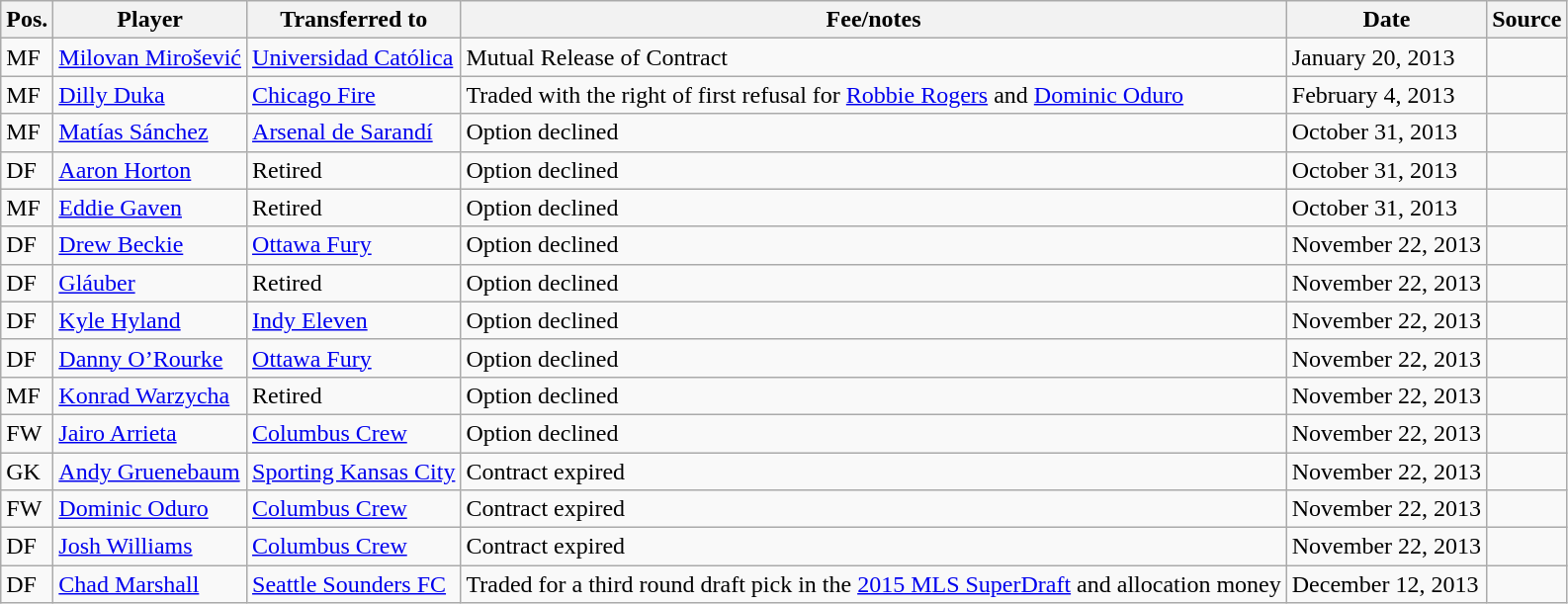<table class="wikitable sortable" style="text-align: left">
<tr>
<th><strong>Pos.</strong></th>
<th><strong>Player</strong></th>
<th><strong>Transferred to</strong></th>
<th><strong>Fee/notes</strong></th>
<th><strong>Date</strong></th>
<th><strong>Source</strong></th>
</tr>
<tr>
<td>MF</td>
<td> <a href='#'>Milovan Mirošević</a></td>
<td> <a href='#'>Universidad Católica</a></td>
<td>Mutual Release of Contract</td>
<td>January 20, 2013</td>
<td align=center></td>
</tr>
<tr>
<td>MF</td>
<td> <a href='#'>Dilly Duka</a></td>
<td> <a href='#'>Chicago Fire</a></td>
<td>Traded with the right of first refusal for <a href='#'>Robbie Rogers</a> and <a href='#'>Dominic Oduro</a></td>
<td>February 4, 2013</td>
<td align=center></td>
</tr>
<tr>
<td>MF</td>
<td> <a href='#'>Matías Sánchez</a></td>
<td> <a href='#'>Arsenal de Sarandí</a></td>
<td>Option declined</td>
<td>October 31, 2013</td>
<td align=center></td>
</tr>
<tr>
<td>DF</td>
<td> <a href='#'>Aaron Horton</a></td>
<td>Retired</td>
<td>Option declined</td>
<td>October 31, 2013</td>
<td align=center></td>
</tr>
<tr>
<td>MF</td>
<td> <a href='#'>Eddie Gaven</a></td>
<td>Retired</td>
<td>Option declined</td>
<td>October 31, 2013</td>
<td align=center></td>
</tr>
<tr>
<td>DF</td>
<td> <a href='#'>Drew Beckie</a></td>
<td> <a href='#'>Ottawa Fury</a></td>
<td>Option declined</td>
<td>November 22, 2013</td>
<td align=center></td>
</tr>
<tr>
<td>DF</td>
<td> <a href='#'>Gláuber</a></td>
<td>Retired</td>
<td>Option declined</td>
<td>November 22, 2013</td>
<td align=center></td>
</tr>
<tr>
<td>DF</td>
<td> <a href='#'>Kyle Hyland</a></td>
<td> <a href='#'>Indy Eleven</a></td>
<td>Option declined</td>
<td>November 22, 2013</td>
<td align=center></td>
</tr>
<tr>
<td>DF</td>
<td> <a href='#'>Danny O’Rourke</a></td>
<td> <a href='#'>Ottawa Fury</a></td>
<td>Option declined</td>
<td>November 22, 2013</td>
<td align=center></td>
</tr>
<tr>
<td>MF</td>
<td> <a href='#'>Konrad Warzycha</a></td>
<td>Retired</td>
<td>Option declined</td>
<td>November 22, 2013</td>
<td align=center></td>
</tr>
<tr>
<td>FW</td>
<td> <a href='#'>Jairo Arrieta</a></td>
<td> <a href='#'>Columbus Crew</a></td>
<td>Option declined</td>
<td>November 22, 2013</td>
<td align=center></td>
</tr>
<tr>
<td>GK</td>
<td> <a href='#'>Andy Gruenebaum</a></td>
<td> <a href='#'>Sporting Kansas City</a></td>
<td>Contract expired</td>
<td>November 22, 2013</td>
<td align=center></td>
</tr>
<tr>
<td>FW</td>
<td> <a href='#'>Dominic Oduro</a></td>
<td> <a href='#'>Columbus Crew</a></td>
<td>Contract expired</td>
<td>November 22, 2013</td>
<td align=center></td>
</tr>
<tr>
<td>DF</td>
<td> <a href='#'>Josh Williams</a></td>
<td> <a href='#'>Columbus Crew</a></td>
<td>Contract expired</td>
<td>November 22, 2013</td>
<td align=center></td>
</tr>
<tr>
<td>DF</td>
<td> <a href='#'>Chad Marshall</a></td>
<td> <a href='#'>Seattle Sounders FC</a></td>
<td>Traded for a third round draft pick in the <a href='#'>2015 MLS SuperDraft</a> and allocation money</td>
<td>December 12, 2013</td>
<td align=center></td>
</tr>
</table>
